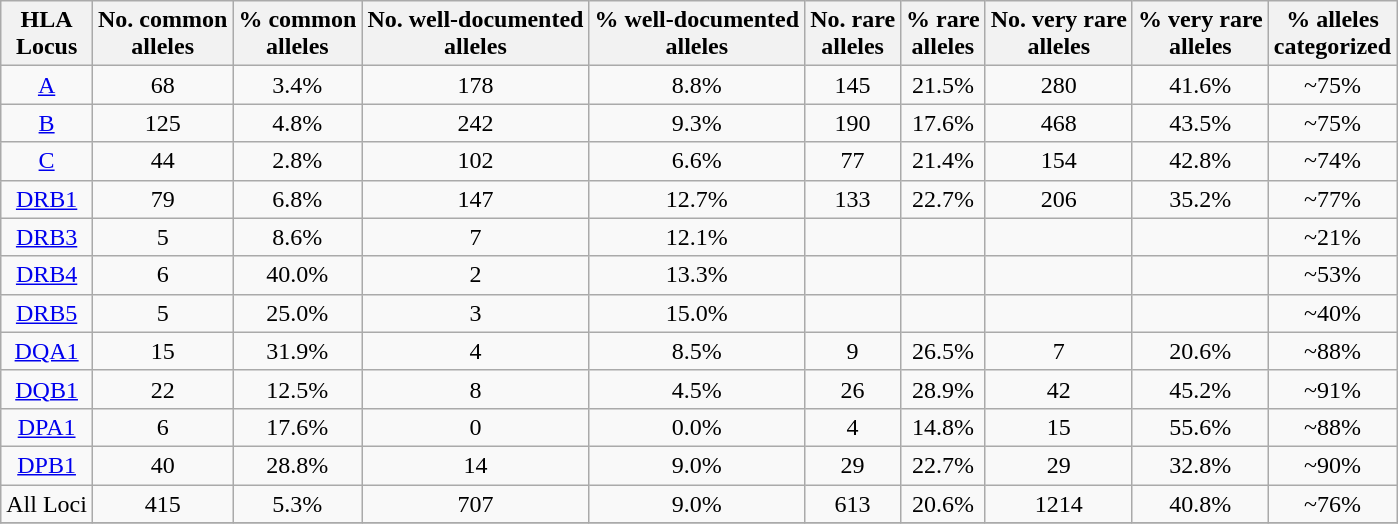<table class="wikitable" style="text-align:center">
<tr>
<th>HLA<br>Locus</th>
<th>No. common<br>alleles</th>
<th>% common<br>alleles</th>
<th>No. well-documented<br>alleles</th>
<th>% well-documented<br>alleles</th>
<th>No. rare<br>alleles</th>
<th>% rare<br>alleles</th>
<th>No. very rare<br>alleles</th>
<th>% very rare<br>alleles</th>
<th>% alleles<br>categorized</th>
</tr>
<tr>
<td><a href='#'>A</a></td>
<td>68</td>
<td>3.4%</td>
<td>178</td>
<td>8.8%</td>
<td>145</td>
<td>21.5%</td>
<td>280</td>
<td>41.6%</td>
<td>~75%</td>
</tr>
<tr>
<td><a href='#'>B</a></td>
<td>125</td>
<td>4.8%</td>
<td>242</td>
<td>9.3%</td>
<td>190</td>
<td>17.6%</td>
<td>468</td>
<td>43.5%</td>
<td>~75%</td>
</tr>
<tr>
<td><a href='#'>C</a></td>
<td>44</td>
<td>2.8%</td>
<td>102</td>
<td>6.6%</td>
<td>77</td>
<td>21.4%</td>
<td>154</td>
<td>42.8%</td>
<td>~74%</td>
</tr>
<tr>
<td><a href='#'>DRB1</a></td>
<td>79</td>
<td>6.8%</td>
<td>147</td>
<td>12.7%</td>
<td>133</td>
<td>22.7%</td>
<td>206</td>
<td>35.2%</td>
<td>~77%</td>
</tr>
<tr>
<td><a href='#'>DRB3</a></td>
<td>5</td>
<td>8.6%</td>
<td>7</td>
<td>12.1%</td>
<td></td>
<td></td>
<td></td>
<td></td>
<td>~21%</td>
</tr>
<tr>
<td><a href='#'>DRB4</a></td>
<td>6</td>
<td>40.0%</td>
<td>2</td>
<td>13.3%</td>
<td></td>
<td></td>
<td></td>
<td></td>
<td>~53%</td>
</tr>
<tr>
<td><a href='#'>DRB5</a></td>
<td>5</td>
<td>25.0%</td>
<td>3</td>
<td>15.0%</td>
<td></td>
<td></td>
<td></td>
<td></td>
<td>~40%</td>
</tr>
<tr>
<td><a href='#'>DQA1</a></td>
<td>15</td>
<td>31.9%</td>
<td>4</td>
<td>8.5%</td>
<td>9</td>
<td>26.5%</td>
<td>7</td>
<td>20.6%</td>
<td>~88%</td>
</tr>
<tr>
<td><a href='#'>DQB1</a></td>
<td>22</td>
<td>12.5%</td>
<td>8</td>
<td>4.5%</td>
<td>26</td>
<td>28.9%</td>
<td>42</td>
<td>45.2%</td>
<td>~91%</td>
</tr>
<tr>
<td><a href='#'>DPA1</a></td>
<td>6</td>
<td>17.6%</td>
<td>0</td>
<td>0.0%</td>
<td>4</td>
<td>14.8%</td>
<td>15</td>
<td>55.6%</td>
<td>~88%</td>
</tr>
<tr>
<td><a href='#'>DPB1</a></td>
<td>40</td>
<td>28.8%</td>
<td>14</td>
<td>9.0%</td>
<td>29</td>
<td>22.7%</td>
<td>29</td>
<td>32.8%</td>
<td>~90%</td>
</tr>
<tr>
<td>All Loci</td>
<td>415</td>
<td>5.3%</td>
<td>707</td>
<td>9.0%</td>
<td>613</td>
<td>20.6%</td>
<td>1214</td>
<td>40.8%</td>
<td>~76%</td>
</tr>
<tr>
</tr>
</table>
